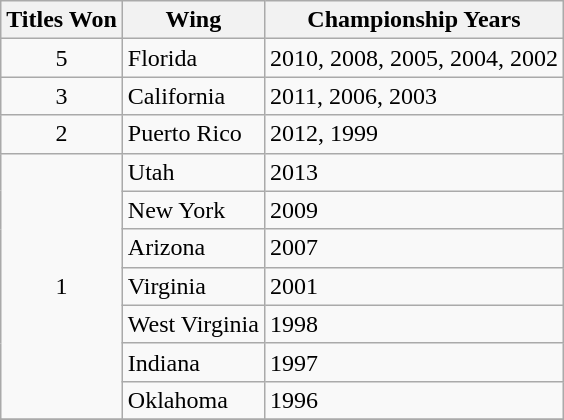<table class="wikitable">
<tr>
<th>Titles Won</th>
<th>Wing</th>
<th>Championship Years</th>
</tr>
<tr>
<td rowspan=1 align="center">5</td>
<td>Florida</td>
<td>2010, 2008, 2005, 2004, 2002</td>
</tr>
<tr>
<td rowspan=1 align="center">3</td>
<td>California</td>
<td>2011, 2006, 2003</td>
</tr>
<tr>
<td rowspan=1 align="center">2</td>
<td>Puerto Rico</td>
<td>2012, 1999</td>
</tr>
<tr>
<td rowspan=7 align="center">1</td>
<td>Utah</td>
<td>2013</td>
</tr>
<tr>
<td>New York</td>
<td>2009</td>
</tr>
<tr>
<td>Arizona</td>
<td>2007</td>
</tr>
<tr>
<td>Virginia</td>
<td>2001</td>
</tr>
<tr>
<td>West Virginia</td>
<td>1998</td>
</tr>
<tr>
<td>Indiana</td>
<td>1997</td>
</tr>
<tr>
<td>Oklahoma</td>
<td>1996</td>
</tr>
<tr>
</tr>
</table>
